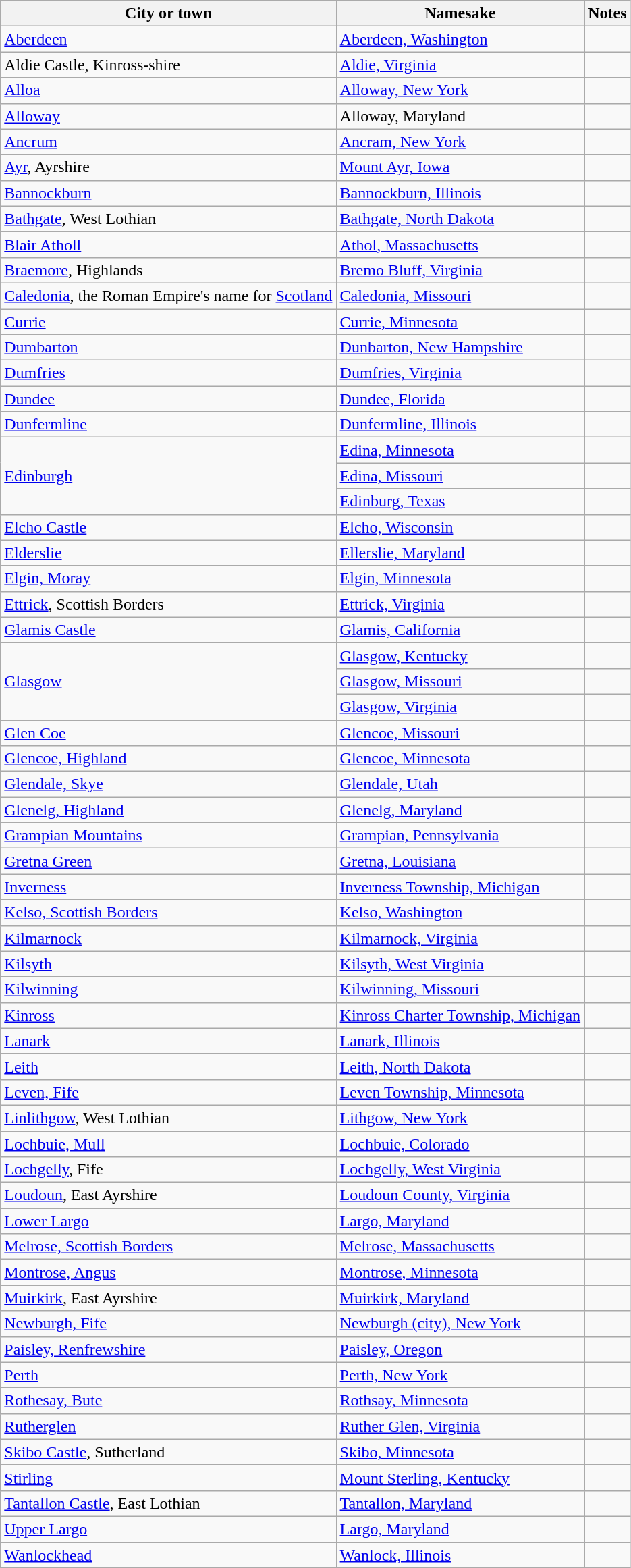<table class="wikitable">
<tr>
<th>City or town</th>
<th>Namesake</th>
<th>Notes</th>
</tr>
<tr>
<td><a href='#'>Aberdeen</a></td>
<td><a href='#'>Aberdeen, Washington</a></td>
<td></td>
</tr>
<tr>
<td>Aldie Castle, Kinross-shire</td>
<td><a href='#'>Aldie, Virginia</a></td>
<td></td>
</tr>
<tr>
<td><a href='#'>Alloa</a></td>
<td><a href='#'>Alloway, New York</a></td>
<td></td>
</tr>
<tr>
<td><a href='#'>Alloway</a></td>
<td>Alloway, Maryland</td>
<td></td>
</tr>
<tr>
<td><a href='#'>Ancrum</a></td>
<td><a href='#'>Ancram, New York</a></td>
<td></td>
</tr>
<tr>
<td><a href='#'>Ayr</a>, Ayrshire</td>
<td><a href='#'>Mount Ayr, Iowa</a></td>
<td></td>
</tr>
<tr>
<td><a href='#'>Bannockburn</a></td>
<td><a href='#'>Bannockburn, Illinois</a></td>
<td></td>
</tr>
<tr>
<td><a href='#'>Bathgate</a>, West Lothian</td>
<td><a href='#'>Bathgate, North Dakota</a></td>
<td> </td>
</tr>
<tr>
<td><a href='#'>Blair Atholl</a></td>
<td><a href='#'>Athol, Massachusetts</a></td>
<td> </td>
</tr>
<tr>
<td><a href='#'>Braemore</a>, Highlands</td>
<td><a href='#'>Bremo Bluff, Virginia</a></td>
<td></td>
</tr>
<tr>
<td><a href='#'>Caledonia</a>, the Roman Empire's name for <a href='#'>Scotland</a></td>
<td><a href='#'>Caledonia, Missouri</a></td>
<td></td>
</tr>
<tr>
<td><a href='#'>Currie</a></td>
<td><a href='#'>Currie, Minnesota</a></td>
<td></td>
</tr>
<tr>
<td><a href='#'>Dumbarton</a></td>
<td><a href='#'>Dunbarton, New Hampshire</a></td>
<td></td>
</tr>
<tr>
<td><a href='#'>Dumfries</a></td>
<td><a href='#'>Dumfries, Virginia</a></td>
<td></td>
</tr>
<tr>
<td><a href='#'>Dundee</a></td>
<td><a href='#'>Dundee, Florida</a></td>
<td></td>
</tr>
<tr>
<td><a href='#'>Dunfermline</a></td>
<td><a href='#'>Dunfermline, Illinois</a></td>
<td></td>
</tr>
<tr>
<td rowspan =3><a href='#'>Edinburgh</a></td>
<td><a href='#'>Edina, Minnesota</a></td>
<td></td>
</tr>
<tr>
<td><a href='#'>Edina, Missouri</a></td>
<td></td>
</tr>
<tr>
<td><a href='#'>Edinburg, Texas</a></td>
<td>  </td>
</tr>
<tr>
<td><a href='#'>Elcho Castle</a></td>
<td><a href='#'>Elcho, Wisconsin</a></td>
<td></td>
</tr>
<tr>
<td><a href='#'>Elderslie</a></td>
<td><a href='#'>Ellerslie, Maryland</a></td>
<td></td>
</tr>
<tr>
<td><a href='#'>Elgin, Moray</a></td>
<td><a href='#'>Elgin, Minnesota</a></td>
<td></td>
</tr>
<tr>
<td><a href='#'>Ettrick</a>, Scottish Borders</td>
<td><a href='#'>Ettrick, Virginia</a></td>
<td></td>
</tr>
<tr>
<td><a href='#'>Glamis Castle</a></td>
<td><a href='#'>Glamis, California</a></td>
<td></td>
</tr>
<tr>
<td rowspan = 3><a href='#'>Glasgow</a></td>
<td><a href='#'>Glasgow, Kentucky</a></td>
<td></td>
</tr>
<tr>
<td><a href='#'>Glasgow, Missouri</a></td>
<td> </td>
</tr>
<tr>
<td><a href='#'>Glasgow, Virginia</a></td>
<td> </td>
</tr>
<tr>
<td><a href='#'>Glen Coe</a></td>
<td><a href='#'>Glencoe, Missouri</a></td>
<td></td>
</tr>
<tr>
<td><a href='#'>Glencoe, Highland</a></td>
<td><a href='#'>Glencoe, Minnesota</a></td>
<td></td>
</tr>
<tr>
<td><a href='#'>Glendale, Skye</a></td>
<td><a href='#'>Glendale, Utah</a></td>
<td></td>
</tr>
<tr>
<td><a href='#'>Glenelg, Highland</a></td>
<td><a href='#'>Glenelg, Maryland</a></td>
<td></td>
</tr>
<tr>
<td><a href='#'>Grampian Mountains</a></td>
<td><a href='#'>Grampian, Pennsylvania</a></td>
<td></td>
</tr>
<tr>
<td><a href='#'>Gretna Green</a></td>
<td><a href='#'>Gretna, Louisiana</a></td>
<td> </td>
</tr>
<tr>
<td><a href='#'>Inverness</a></td>
<td><a href='#'>Inverness Township, Michigan</a></td>
<td></td>
</tr>
<tr>
<td><a href='#'>Kelso, Scottish Borders</a></td>
<td><a href='#'>Kelso, Washington</a></td>
<td></td>
</tr>
<tr>
<td><a href='#'>Kilmarnock</a></td>
<td><a href='#'>Kilmarnock, Virginia</a></td>
<td></td>
</tr>
<tr>
<td><a href='#'>Kilsyth</a></td>
<td><a href='#'>Kilsyth, West Virginia</a></td>
<td></td>
</tr>
<tr>
<td><a href='#'>Kilwinning</a></td>
<td><a href='#'>Kilwinning, Missouri</a></td>
<td></td>
</tr>
<tr>
<td><a href='#'>Kinross</a></td>
<td><a href='#'>Kinross Charter Township, Michigan</a></td>
<td></td>
</tr>
<tr>
<td><a href='#'>Lanark</a></td>
<td><a href='#'>Lanark, Illinois</a></td>
<td></td>
</tr>
<tr>
<td><a href='#'>Leith</a></td>
<td><a href='#'>Leith, North Dakota</a></td>
<td></td>
</tr>
<tr>
<td><a href='#'>Leven, Fife</a></td>
<td><a href='#'>Leven Township, Minnesota</a></td>
<td></td>
</tr>
<tr>
<td><a href='#'>Linlithgow</a>, West Lothian</td>
<td><a href='#'>Lithgow, New York</a></td>
<td></td>
</tr>
<tr>
<td><a href='#'>Lochbuie, Mull</a></td>
<td><a href='#'>Lochbuie, Colorado</a></td>
<td></td>
</tr>
<tr>
<td><a href='#'>Lochgelly</a>, Fife</td>
<td><a href='#'>Lochgelly, West Virginia</a></td>
<td></td>
</tr>
<tr>
<td><a href='#'>Loudoun</a>, East Ayrshire</td>
<td><a href='#'>Loudoun County, Virginia</a></td>
<td></td>
</tr>
<tr>
<td><a href='#'>Lower Largo</a></td>
<td><a href='#'>Largo, Maryland</a></td>
<td></td>
</tr>
<tr>
<td><a href='#'>Melrose, Scottish Borders</a></td>
<td><a href='#'>Melrose, Massachusetts</a></td>
<td></td>
</tr>
<tr>
<td><a href='#'>Montrose, Angus</a></td>
<td><a href='#'>Montrose, Minnesota</a></td>
<td></td>
</tr>
<tr>
<td><a href='#'>Muirkirk</a>, East Ayrshire</td>
<td><a href='#'>Muirkirk, Maryland</a></td>
<td></td>
</tr>
<tr>
<td><a href='#'>Newburgh, Fife</a></td>
<td><a href='#'>Newburgh (city), New York</a></td>
<td></td>
</tr>
<tr>
<td><a href='#'>Paisley, Renfrewshire</a></td>
<td><a href='#'>Paisley, Oregon</a></td>
<td></td>
</tr>
<tr>
<td><a href='#'>Perth</a></td>
<td><a href='#'>Perth, New York</a></td>
<td></td>
</tr>
<tr>
<td><a href='#'>Rothesay, Bute</a></td>
<td><a href='#'>Rothsay, Minnesota</a></td>
<td></td>
</tr>
<tr>
<td><a href='#'>Rutherglen</a></td>
<td><a href='#'>Ruther Glen, Virginia</a></td>
<td></td>
</tr>
<tr>
<td><a href='#'>Skibo Castle</a>, Sutherland</td>
<td><a href='#'>Skibo, Minnesota</a></td>
<td></td>
</tr>
<tr>
<td><a href='#'>Stirling</a></td>
<td><a href='#'>Mount Sterling, Kentucky</a></td>
<td></td>
</tr>
<tr>
<td><a href='#'>Tantallon Castle</a>, East Lothian</td>
<td><a href='#'>Tantallon, Maryland</a></td>
<td></td>
</tr>
<tr>
<td><a href='#'>Upper Largo</a></td>
<td><a href='#'>Largo, Maryland</a></td>
<td></td>
</tr>
<tr>
<td><a href='#'>Wanlockhead</a></td>
<td><a href='#'>Wanlock, Illinois</a></td>
<td></td>
</tr>
</table>
